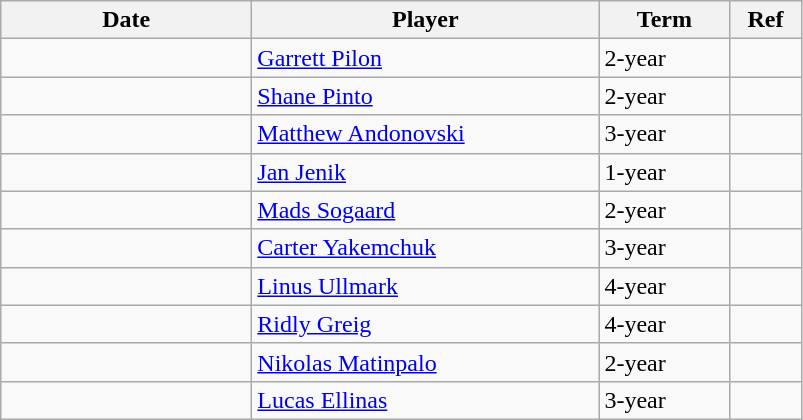<table class="wikitable">
<tr>
<th style="width: 10em;">Date</th>
<th style="width: 14em;">Player</th>
<th style="width: 5em;">Term</th>
<th style="width: 2.5em;">Ref</th>
</tr>
<tr>
<td></td>
<td><a href='#'>Garrett Pilon</a></td>
<td>2-year</td>
<td></td>
</tr>
<tr>
<td></td>
<td><a href='#'>Shane Pinto</a></td>
<td>2-year</td>
<td></td>
</tr>
<tr>
<td></td>
<td><a href='#'>Matthew Andonovski</a></td>
<td>3-year</td>
<td></td>
</tr>
<tr>
<td></td>
<td><a href='#'>Jan Jenik</a></td>
<td>1-year</td>
<td></td>
</tr>
<tr>
<td></td>
<td><a href='#'>Mads Sogaard</a></td>
<td>2-year</td>
<td></td>
</tr>
<tr>
<td></td>
<td><a href='#'>Carter Yakemchuk</a></td>
<td>3-year</td>
<td></td>
</tr>
<tr>
<td></td>
<td><a href='#'>Linus Ullmark</a></td>
<td>4-year</td>
<td></td>
</tr>
<tr>
<td></td>
<td><a href='#'>Ridly Greig</a></td>
<td>4-year</td>
<td></td>
</tr>
<tr>
<td></td>
<td><a href='#'>Nikolas Matinpalo</a></td>
<td>2-year</td>
<td></td>
</tr>
<tr>
<td></td>
<td><a href='#'>Lucas Ellinas</a></td>
<td>3-year</td>
<td></td>
</tr>
</table>
